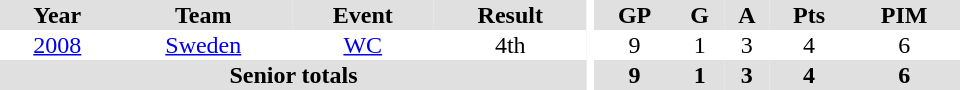<table border="0" cellpadding="1" cellspacing="0" ID="Table3" style="text-align:center; width:40em">
<tr ALIGN="center" bgcolor="#e0e0e0">
<th>Year</th>
<th>Team</th>
<th>Event</th>
<th>Result</th>
<th rowspan="99" bgcolor="#ffffff"></th>
<th>GP</th>
<th>G</th>
<th>A</th>
<th>Pts</th>
<th>PIM</th>
</tr>
<tr>
<td><a href='#'>2008</a></td>
<td><a href='#'>Sweden</a></td>
<td><a href='#'>WC</a></td>
<td>4th</td>
<td>9</td>
<td>1</td>
<td>3</td>
<td>4</td>
<td>6</td>
</tr>
<tr bgcolor="#e0e0e0">
<th colspan="4">Senior totals</th>
<th>9</th>
<th>1</th>
<th>3</th>
<th>4</th>
<th>6</th>
</tr>
</table>
